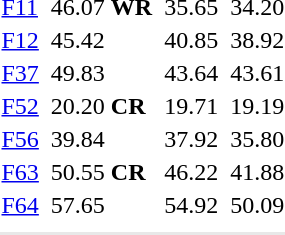<table>
<tr>
<td><a href='#'>F11</a></td>
<td></td>
<td>46.07 <strong>WR</strong></td>
<td></td>
<td>35.65</td>
<td></td>
<td>34.20</td>
</tr>
<tr>
<td><a href='#'>F12</a></td>
<td></td>
<td>45.42</td>
<td></td>
<td>40.85</td>
<td></td>
<td>38.92</td>
</tr>
<tr>
<td><a href='#'>F37</a></td>
<td></td>
<td>49.83</td>
<td></td>
<td>43.64</td>
<td></td>
<td>43.61</td>
</tr>
<tr>
<td><a href='#'>F52</a></td>
<td></td>
<td>20.20 <strong>CR</strong></td>
<td></td>
<td>19.71</td>
<td></td>
<td>19.19</td>
</tr>
<tr>
<td><a href='#'>F56</a></td>
<td></td>
<td>39.84</td>
<td></td>
<td>37.92</td>
<td></td>
<td>35.80</td>
</tr>
<tr>
<td><a href='#'>F63</a></td>
<td></td>
<td>50.55 <strong>CR</strong></td>
<td></td>
<td>46.22</td>
<td></td>
<td>41.88</td>
</tr>
<tr>
<td><a href='#'>F64</a></td>
<td></td>
<td>57.65</td>
<td></td>
<td>54.92</td>
<td></td>
<td>50.09</td>
</tr>
<tr>
<td colspan=7></td>
</tr>
<tr>
</tr>
<tr bgcolor= e8e8e8>
<td colspan=7></td>
</tr>
</table>
